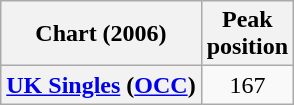<table class="wikitable plainrowheaders" style="text-align:center">
<tr>
<th scope="col">Chart (2006)</th>
<th scope="col">Peak<br>position</th>
</tr>
<tr>
<th scope="row"><a href='#'>UK Singles</a> (<a href='#'>OCC</a>)</th>
<td>167</td>
</tr>
</table>
